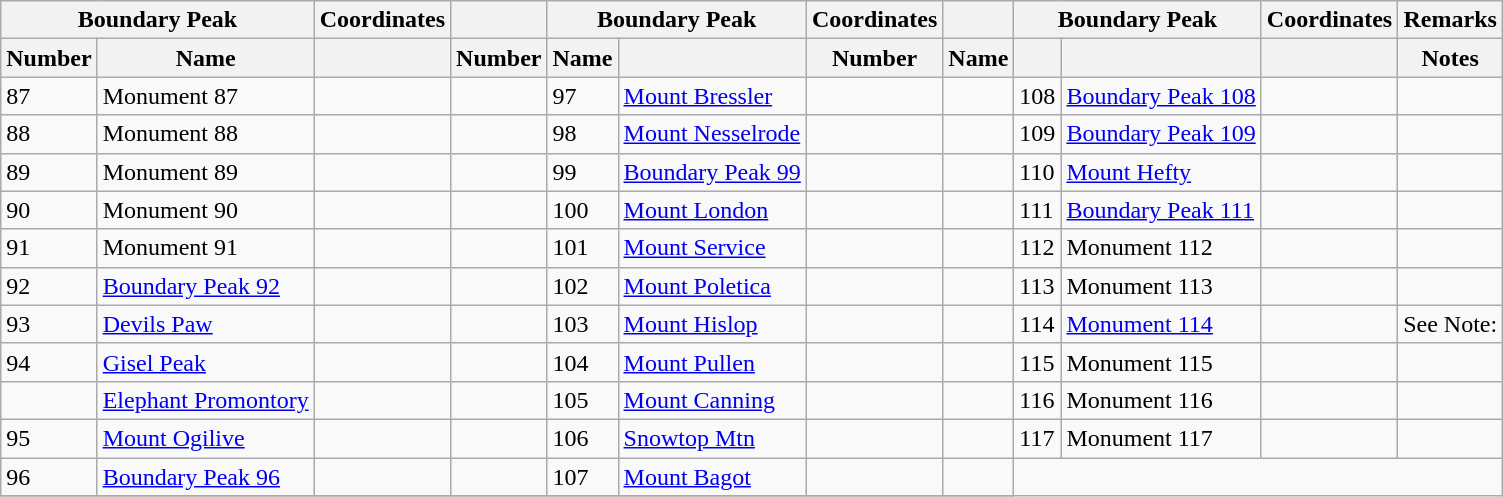<table class="wikitable">
<tr>
<th colspan="2">Boundary Peak</th>
<th>Coordinates</th>
<th></th>
<th colspan="2">Boundary Peak</th>
<th>Coordinates</th>
<th></th>
<th colspan="2">Boundary Peak</th>
<th>Coordinates</th>
<th>Remarks</th>
</tr>
<tr>
<th>Number</th>
<th>Name</th>
<th></th>
<th>Number</th>
<th>Name</th>
<th></th>
<th>Number</th>
<th>Name</th>
<th></th>
<th></th>
<th></th>
<th>Notes</th>
</tr>
<tr>
<td>87</td>
<td>Monument 87</td>
<td></td>
<td></td>
<td>97</td>
<td><a href='#'>Mount Bressler</a></td>
<td></td>
<td></td>
<td>108</td>
<td><a href='#'>Boundary Peak 108</a></td>
<td></td>
<td></td>
</tr>
<tr>
<td>88</td>
<td>Monument 88</td>
<td></td>
<td></td>
<td>98</td>
<td><a href='#'>Mount Nesselrode</a></td>
<td></td>
<td></td>
<td>109</td>
<td><a href='#'>Boundary Peak 109</a></td>
<td></td>
<td></td>
</tr>
<tr>
<td>89</td>
<td>Monument 89</td>
<td></td>
<td></td>
<td>99</td>
<td><a href='#'>Boundary Peak 99</a></td>
<td></td>
<td></td>
<td>110</td>
<td><a href='#'>Mount Hefty</a></td>
<td></td>
<td></td>
</tr>
<tr>
<td>90</td>
<td>Monument 90</td>
<td></td>
<td></td>
<td>100</td>
<td><a href='#'>Mount London</a></td>
<td></td>
<td></td>
<td>111</td>
<td><a href='#'>Boundary Peak 111</a></td>
<td></td>
<td></td>
</tr>
<tr>
<td>91</td>
<td>Monument 91</td>
<td></td>
<td></td>
<td>101</td>
<td><a href='#'>Mount Service</a></td>
<td></td>
<td></td>
<td>112</td>
<td>Monument 112</td>
<td></td>
<td></td>
</tr>
<tr>
<td>92</td>
<td><a href='#'>Boundary Peak 92</a></td>
<td></td>
<td></td>
<td>102</td>
<td><a href='#'>Mount Poletica</a></td>
<td></td>
<td></td>
<td>113</td>
<td>Monument 113</td>
<td></td>
<td></td>
</tr>
<tr>
<td>93</td>
<td><a href='#'>Devils Paw</a></td>
<td></td>
<td></td>
<td>103</td>
<td><a href='#'>Mount Hislop</a></td>
<td></td>
<td></td>
<td>114</td>
<td><a href='#'>Monument 114</a></td>
<td></td>
<td>See Note:</td>
</tr>
<tr>
<td>94</td>
<td><a href='#'>Gisel Peak</a></td>
<td></td>
<td></td>
<td>104</td>
<td><a href='#'>Mount Pullen</a></td>
<td></td>
<td></td>
<td>115</td>
<td>Monument 115</td>
<td></td>
<td></td>
</tr>
<tr>
<td></td>
<td><a href='#'>Elephant Promontory</a></td>
<td></td>
<td></td>
<td>105</td>
<td><a href='#'>Mount Canning</a></td>
<td></td>
<td></td>
<td>116</td>
<td>Monument 116</td>
<td></td>
<td></td>
</tr>
<tr>
<td>95</td>
<td><a href='#'>Mount Ogilive</a></td>
<td></td>
<td></td>
<td>106</td>
<td><a href='#'>Snowtop Mtn</a></td>
<td></td>
<td></td>
<td>117</td>
<td>Monument 117</td>
<td></td>
<td></td>
</tr>
<tr>
<td>96</td>
<td><a href='#'>Boundary Peak 96</a></td>
<td></td>
<td></td>
<td>107</td>
<td><a href='#'>Mount Bagot</a></td>
<td></td>
<td></td>
</tr>
<tr>
</tr>
</table>
